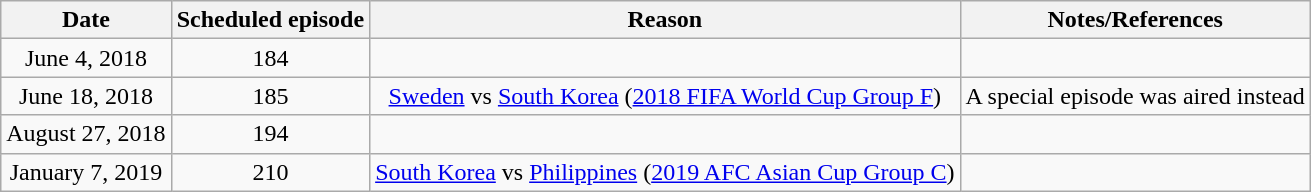<table class="wikitable" style="text-align:center;">
<tr>
<th>Date</th>
<th>Scheduled episode</th>
<th>Reason</th>
<th>Notes/References</th>
</tr>
<tr>
<td>June 4, 2018</td>
<td>184</td>
<td></td>
<td></td>
</tr>
<tr>
<td>June 18, 2018</td>
<td>185</td>
<td><a href='#'>Sweden</a> vs <a href='#'>South Korea</a> (<a href='#'>2018 FIFA World Cup Group F</a>)</td>
<td>A special episode was aired instead</td>
</tr>
<tr>
<td>August 27, 2018</td>
<td>194</td>
<td></td>
<td></td>
</tr>
<tr>
<td>January 7, 2019</td>
<td>210</td>
<td><a href='#'>South Korea</a> vs <a href='#'>Philippines</a> (<a href='#'>2019 AFC Asian Cup Group C</a>)</td>
<td></td>
</tr>
</table>
